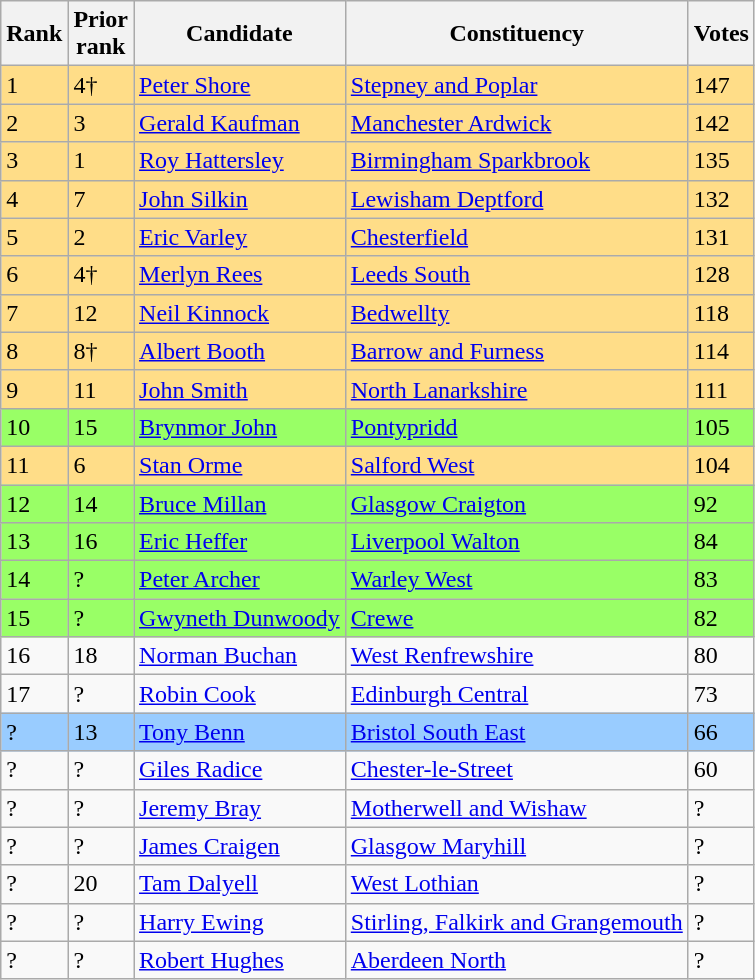<table class="wikitable sortable">
<tr>
<th>Rank<br></th>
<th>Prior<br>rank<br></th>
<th>Candidate<br></th>
<th>Constituency<br></th>
<th>Votes<br></th>
</tr>
<tr bgcolor=ffdd88>
<td>1</td>
<td>4†</td>
<td><a href='#'>Peter Shore</a></td>
<td><a href='#'>Stepney and Poplar</a></td>
<td>147</td>
</tr>
<tr bgcolor=ffdd88>
<td>2</td>
<td>3</td>
<td><a href='#'>Gerald Kaufman</a></td>
<td><a href='#'>Manchester Ardwick</a></td>
<td>142</td>
</tr>
<tr bgcolor=ffdd88>
<td>3</td>
<td>1</td>
<td><a href='#'>Roy Hattersley</a></td>
<td><a href='#'>Birmingham Sparkbrook</a></td>
<td>135</td>
</tr>
<tr bgcolor=ffdd88>
<td>4</td>
<td>7</td>
<td><a href='#'>John Silkin</a></td>
<td><a href='#'>Lewisham Deptford</a></td>
<td>132</td>
</tr>
<tr bgcolor=ffdd88>
<td>5</td>
<td>2</td>
<td><a href='#'>Eric Varley</a></td>
<td><a href='#'>Chesterfield</a></td>
<td>131</td>
</tr>
<tr bgcolor=ffdd88>
<td>6</td>
<td>4†</td>
<td><a href='#'>Merlyn Rees</a></td>
<td><a href='#'>Leeds South</a></td>
<td>128</td>
</tr>
<tr bgcolor=ffdd88>
<td>7</td>
<td>12</td>
<td><a href='#'>Neil Kinnock</a></td>
<td><a href='#'>Bedwellty</a></td>
<td>118</td>
</tr>
<tr bgcolor=ffdd88>
<td>8</td>
<td>8†</td>
<td><a href='#'>Albert Booth</a></td>
<td><a href='#'>Barrow and Furness</a></td>
<td>114</td>
</tr>
<tr bgcolor=ffdd88>
<td>9</td>
<td>11</td>
<td><a href='#'>John Smith</a></td>
<td><a href='#'>North Lanarkshire</a></td>
<td>111</td>
</tr>
<tr bgcolor=99ff66>
<td>10</td>
<td>15</td>
<td><a href='#'>Brynmor John</a></td>
<td><a href='#'>Pontypridd</a></td>
<td>105</td>
</tr>
<tr bgcolor=ffdd88>
<td>11</td>
<td>6</td>
<td><a href='#'>Stan Orme</a></td>
<td><a href='#'>Salford West</a></td>
<td>104</td>
</tr>
<tr bgcolor=99ff66>
<td>12</td>
<td>14</td>
<td><a href='#'>Bruce Millan</a></td>
<td><a href='#'>Glasgow Craigton</a></td>
<td>92</td>
</tr>
<tr bgcolor=99ff66>
<td>13</td>
<td>16</td>
<td><a href='#'>Eric Heffer</a></td>
<td><a href='#'>Liverpool Walton</a></td>
<td>84</td>
</tr>
<tr bgcolor=99ff66>
<td>14</td>
<td>?</td>
<td><a href='#'>Peter Archer</a></td>
<td><a href='#'>Warley West</a></td>
<td>83</td>
</tr>
<tr bgcolor=99ff66>
<td>15</td>
<td>?</td>
<td><a href='#'>Gwyneth Dunwoody</a></td>
<td><a href='#'>Crewe</a></td>
<td>82</td>
</tr>
<tr>
<td>16</td>
<td>18</td>
<td><a href='#'>Norman Buchan</a></td>
<td><a href='#'>West Renfrewshire</a></td>
<td>80</td>
</tr>
<tr>
<td>17</td>
<td>?</td>
<td><a href='#'>Robin Cook</a></td>
<td><a href='#'>Edinburgh Central</a></td>
<td>73</td>
</tr>
<tr bgcolor=99ccff>
<td>?</td>
<td>13</td>
<td><a href='#'>Tony Benn</a></td>
<td><a href='#'>Bristol South East</a></td>
<td>66</td>
</tr>
<tr>
<td>?</td>
<td>?</td>
<td><a href='#'>Giles Radice</a></td>
<td><a href='#'>Chester-le-Street</a></td>
<td>60</td>
</tr>
<tr>
<td>?</td>
<td>?</td>
<td><a href='#'>Jeremy Bray</a></td>
<td><a href='#'>Motherwell and Wishaw</a></td>
<td>?</td>
</tr>
<tr>
<td>?</td>
<td>?</td>
<td><a href='#'>James Craigen</a></td>
<td><a href='#'>Glasgow Maryhill</a></td>
<td>?</td>
</tr>
<tr>
<td>?</td>
<td>20</td>
<td><a href='#'>Tam Dalyell</a></td>
<td><a href='#'>West Lothian</a></td>
<td>?</td>
</tr>
<tr>
<td>?</td>
<td>?</td>
<td><a href='#'>Harry Ewing</a></td>
<td><a href='#'>Stirling, Falkirk and Grangemouth</a></td>
<td>?</td>
</tr>
<tr>
<td>?</td>
<td>?</td>
<td><a href='#'>Robert Hughes</a></td>
<td><a href='#'>Aberdeen North</a></td>
<td>?</td>
</tr>
</table>
